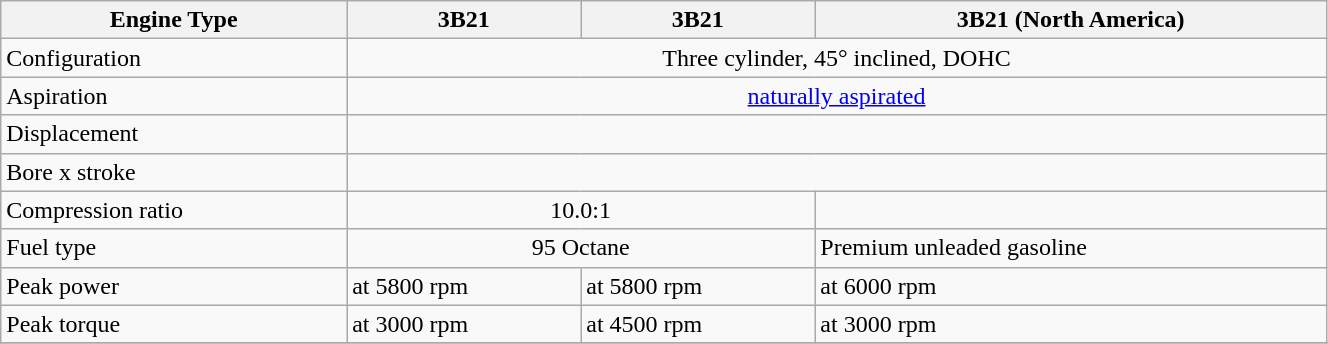<table class="wikitable" width="70%">
<tr>
<th>Engine Type</th>
<th>3B21</th>
<th>3B21</th>
<th>3B21 (North America)</th>
</tr>
<tr>
<td>Configuration</td>
<td colspan="3" align="Center">Three cylinder, 45° inclined, DOHC</td>
</tr>
<tr>
<td>Aspiration</td>
<td colspan="3" align="Center"><a href='#'>naturally aspirated</a></td>
</tr>
<tr>
<td>Displacement</td>
<td colspan="3" align="Center"></td>
</tr>
<tr>
<td>Bore x stroke</td>
<td colspan="3" align="Center"></td>
</tr>
<tr>
<td>Compression ratio</td>
<td colspan="2" align="Center">10.0:1</td>
</tr>
<tr>
<td>Fuel type</td>
<td colspan="2" align="Center">95 Octane</td>
<td>Premium unleaded gasoline</td>
</tr>
<tr>
<td>Peak power</td>
<td> at 5800 rpm</td>
<td> at 5800 rpm</td>
<td> at 6000 rpm</td>
</tr>
<tr>
<td>Peak torque</td>
<td> at 3000 rpm</td>
<td> at 4500 rpm</td>
<td> at 3000 rpm</td>
</tr>
<tr>
</tr>
</table>
